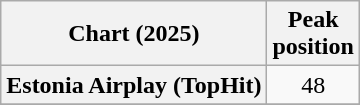<table class="wikitable plainrowheaders" style="text-align:center;">
<tr>
<th>Chart (2025)</th>
<th>Peak<br>position</th>
</tr>
<tr>
<th scope="row">Estonia Airplay (TopHit)</th>
<td>48</td>
</tr>
<tr>
</tr>
</table>
